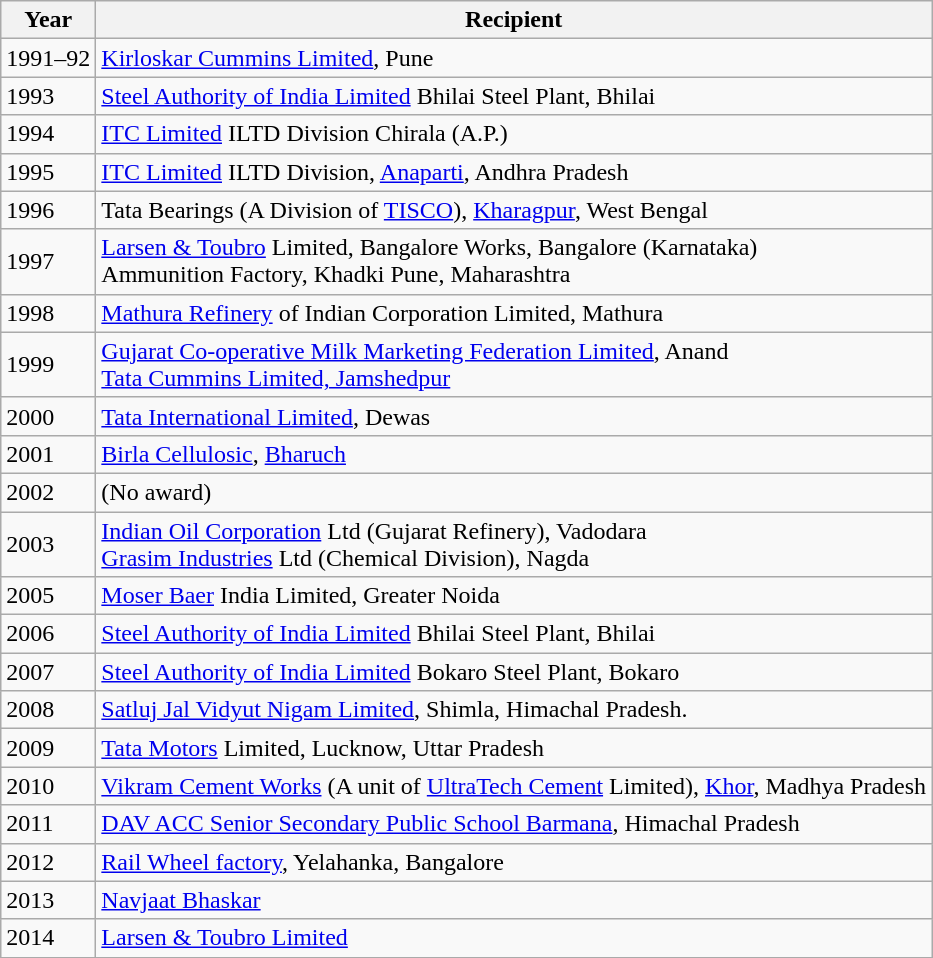<table class="wikitable sortable">
<tr>
<th>Year</th>
<th>Recipient</th>
</tr>
<tr>
<td>1991–92</td>
<td><a href='#'>Kirloskar Cummins Limited</a>, Pune</td>
</tr>
<tr>
<td>1993</td>
<td><a href='#'>Steel Authority of India Limited</a> Bhilai Steel Plant, Bhilai</td>
</tr>
<tr>
<td>1994</td>
<td><a href='#'>ITC Limited</a> ILTD Division Chirala (A.P.)</td>
</tr>
<tr>
<td>1995</td>
<td><a href='#'>ITC Limited</a> ILTD Division, <a href='#'>Anaparti</a>, Andhra Pradesh</td>
</tr>
<tr>
<td>1996</td>
<td>Tata Bearings (A Division of <a href='#'>TISCO</a>), <a href='#'>Kharagpur</a>, West Bengal</td>
</tr>
<tr>
<td>1997</td>
<td><a href='#'>Larsen & Toubro</a> Limited, Bangalore Works, Bangalore (Karnataka)<br>Ammunition Factory, Khadki Pune, Maharashtra</td>
</tr>
<tr>
<td>1998</td>
<td><a href='#'>Mathura Refinery</a> of Indian Corporation Limited, Mathura</td>
</tr>
<tr>
<td>1999</td>
<td><a href='#'>Gujarat Co-operative Milk Marketing Federation Limited</a>, Anand<br><a href='#'>Tata Cummins Limited, Jamshedpur</a></td>
</tr>
<tr>
<td>2000</td>
<td><a href='#'>Tata International Limited</a>, Dewas</td>
</tr>
<tr>
<td>2001</td>
<td><a href='#'>Birla Cellulosic</a>, <a href='#'>Bharuch</a></td>
</tr>
<tr>
<td>2002</td>
<td>(No award)</td>
</tr>
<tr>
<td>2003</td>
<td><a href='#'>Indian Oil Corporation</a> Ltd (Gujarat Refinery), Vadodara<br><a href='#'>Grasim Industries</a> Ltd (Chemical Division), Nagda</td>
</tr>
<tr>
<td>2005</td>
<td><a href='#'>Moser Baer</a> India Limited, Greater Noida</td>
</tr>
<tr>
<td>2006</td>
<td><a href='#'>Steel Authority of India Limited</a> Bhilai Steel Plant, Bhilai</td>
</tr>
<tr>
<td>2007</td>
<td><a href='#'>Steel Authority of India Limited</a> Bokaro Steel Plant, Bokaro</td>
</tr>
<tr>
<td>2008</td>
<td><a href='#'>Satluj Jal Vidyut Nigam Limited</a>, Shimla, Himachal Pradesh.</td>
</tr>
<tr>
<td>2009</td>
<td><a href='#'>Tata Motors</a> Limited, Lucknow, Uttar Pradesh</td>
</tr>
<tr>
<td>2010</td>
<td><a href='#'>Vikram Cement Works</a> (A unit of <a href='#'>UltraTech Cement</a> Limited), <a href='#'>Khor</a>, Madhya Pradesh</td>
</tr>
<tr>
<td>2011</td>
<td><a href='#'>DAV ACC Senior Secondary Public School Barmana</a>, Himachal Pradesh</td>
</tr>
<tr>
<td>2012</td>
<td><a href='#'>Rail Wheel factory</a>, Yelahanka, Bangalore</td>
</tr>
<tr>
<td>2013</td>
<td><a href='#'>Navjaat Bhaskar</a></td>
</tr>
<tr>
<td>2014</td>
<td><a href='#'>Larsen & Toubro Limited</a></td>
</tr>
</table>
